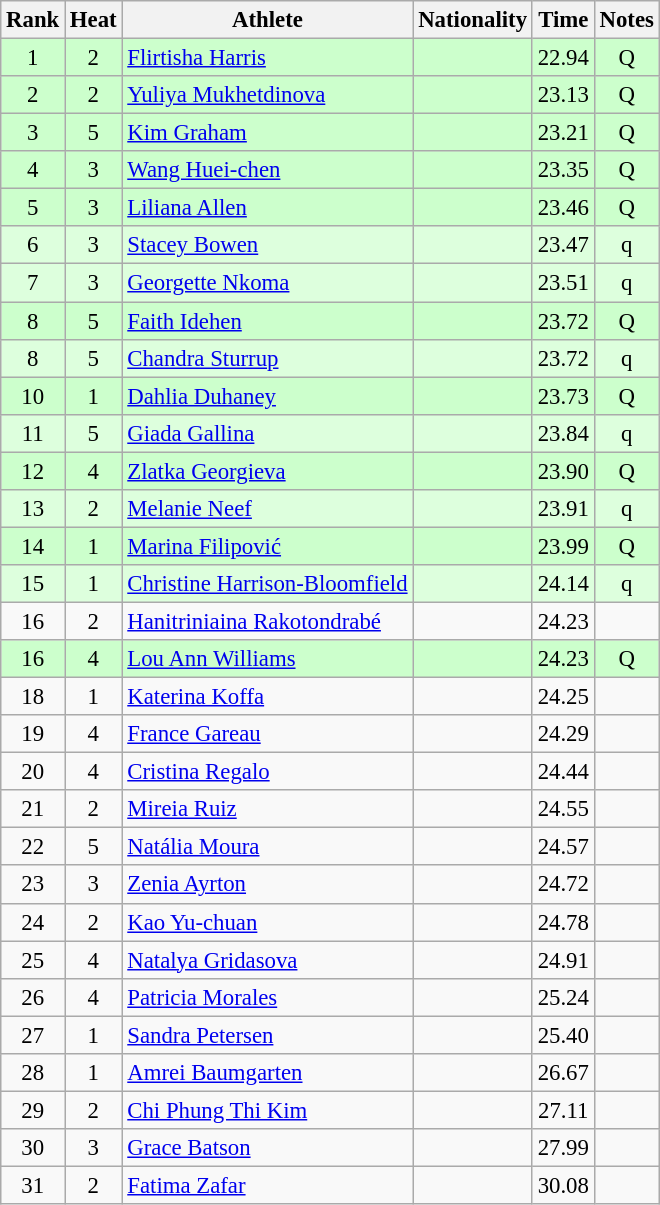<table class="wikitable sortable" style="text-align:center;font-size:95%">
<tr>
<th>Rank</th>
<th>Heat</th>
<th>Athlete</th>
<th>Nationality</th>
<th>Time</th>
<th>Notes</th>
</tr>
<tr bgcolor=ccffcc>
<td>1</td>
<td>2</td>
<td align="left"><a href='#'>Flirtisha Harris</a></td>
<td align=left></td>
<td>22.94</td>
<td>Q</td>
</tr>
<tr bgcolor=ccffcc>
<td>2</td>
<td>2</td>
<td align="left"><a href='#'>Yuliya Mukhetdinova</a></td>
<td align=left></td>
<td>23.13</td>
<td>Q</td>
</tr>
<tr bgcolor=ccffcc>
<td>3</td>
<td>5</td>
<td align="left"><a href='#'>Kim Graham</a></td>
<td align=left></td>
<td>23.21</td>
<td>Q</td>
</tr>
<tr bgcolor=ccffcc>
<td>4</td>
<td>3</td>
<td align="left"><a href='#'>Wang Huei-chen</a></td>
<td align=left></td>
<td>23.35</td>
<td>Q</td>
</tr>
<tr bgcolor=ccffcc>
<td>5</td>
<td>3</td>
<td align="left"><a href='#'>Liliana Allen</a></td>
<td align=left></td>
<td>23.46</td>
<td>Q</td>
</tr>
<tr bgcolor=ddffdd>
<td>6</td>
<td>3</td>
<td align="left"><a href='#'>Stacey Bowen</a></td>
<td align=left></td>
<td>23.47</td>
<td>q</td>
</tr>
<tr bgcolor=ddffdd>
<td>7</td>
<td>3</td>
<td align="left"><a href='#'>Georgette Nkoma</a></td>
<td align=left></td>
<td>23.51</td>
<td>q</td>
</tr>
<tr bgcolor=ccffcc>
<td>8</td>
<td>5</td>
<td align="left"><a href='#'>Faith Idehen</a></td>
<td align=left></td>
<td>23.72</td>
<td>Q</td>
</tr>
<tr bgcolor=ddffdd>
<td>8</td>
<td>5</td>
<td align="left"><a href='#'>Chandra Sturrup</a></td>
<td align=left></td>
<td>23.72</td>
<td>q</td>
</tr>
<tr bgcolor=ccffcc>
<td>10</td>
<td>1</td>
<td align="left"><a href='#'>Dahlia Duhaney</a></td>
<td align=left></td>
<td>23.73</td>
<td>Q</td>
</tr>
<tr bgcolor=ddffdd>
<td>11</td>
<td>5</td>
<td align="left"><a href='#'>Giada Gallina</a></td>
<td align=left></td>
<td>23.84</td>
<td>q</td>
</tr>
<tr bgcolor=ccffcc>
<td>12</td>
<td>4</td>
<td align="left"><a href='#'>Zlatka Georgieva</a></td>
<td align=left></td>
<td>23.90</td>
<td>Q</td>
</tr>
<tr bgcolor=ddffdd>
<td>13</td>
<td>2</td>
<td align="left"><a href='#'>Melanie Neef</a></td>
<td align=left></td>
<td>23.91</td>
<td>q</td>
</tr>
<tr bgcolor=ccffcc>
<td>14</td>
<td>1</td>
<td align="left"><a href='#'>Marina Filipović</a></td>
<td align=left></td>
<td>23.99</td>
<td>Q</td>
</tr>
<tr bgcolor=ddffdd>
<td>15</td>
<td>1</td>
<td align="left"><a href='#'>Christine Harrison-Bloomfield</a></td>
<td align=left></td>
<td>24.14</td>
<td>q</td>
</tr>
<tr>
<td>16</td>
<td>2</td>
<td align="left"><a href='#'>Hanitriniaina Rakotondrabé</a></td>
<td align=left></td>
<td>24.23</td>
<td></td>
</tr>
<tr bgcolor=ccffcc>
<td>16</td>
<td>4</td>
<td align="left"><a href='#'>Lou Ann Williams</a></td>
<td align=left></td>
<td>24.23</td>
<td>Q</td>
</tr>
<tr>
<td>18</td>
<td>1</td>
<td align="left"><a href='#'>Katerina Koffa</a></td>
<td align=left></td>
<td>24.25</td>
<td></td>
</tr>
<tr>
<td>19</td>
<td>4</td>
<td align="left"><a href='#'>France Gareau</a></td>
<td align=left></td>
<td>24.29</td>
<td></td>
</tr>
<tr>
<td>20</td>
<td>4</td>
<td align="left"><a href='#'>Cristina Regalo</a></td>
<td align=left></td>
<td>24.44</td>
<td></td>
</tr>
<tr>
<td>21</td>
<td>2</td>
<td align="left"><a href='#'>Mireia Ruiz</a></td>
<td align=left></td>
<td>24.55</td>
<td></td>
</tr>
<tr>
<td>22</td>
<td>5</td>
<td align="left"><a href='#'>Natália Moura</a></td>
<td align=left></td>
<td>24.57</td>
<td></td>
</tr>
<tr>
<td>23</td>
<td>3</td>
<td align="left"><a href='#'>Zenia Ayrton</a></td>
<td align=left></td>
<td>24.72</td>
<td></td>
</tr>
<tr>
<td>24</td>
<td>2</td>
<td align="left"><a href='#'>Kao Yu-chuan</a></td>
<td align=left></td>
<td>24.78</td>
<td></td>
</tr>
<tr>
<td>25</td>
<td>4</td>
<td align="left"><a href='#'>Natalya Gridasova</a></td>
<td align=left></td>
<td>24.91</td>
<td></td>
</tr>
<tr>
<td>26</td>
<td>4</td>
<td align="left"><a href='#'>Patricia Morales</a></td>
<td align=left></td>
<td>25.24</td>
<td></td>
</tr>
<tr>
<td>27</td>
<td>1</td>
<td align="left"><a href='#'>Sandra Petersen</a></td>
<td align=left></td>
<td>25.40</td>
<td></td>
</tr>
<tr>
<td>28</td>
<td>1</td>
<td align="left"><a href='#'>Amrei Baumgarten</a></td>
<td align=left></td>
<td>26.67</td>
<td></td>
</tr>
<tr>
<td>29</td>
<td>2</td>
<td align="left"><a href='#'>Chi Phung Thi Kim</a></td>
<td align=left></td>
<td>27.11</td>
<td></td>
</tr>
<tr>
<td>30</td>
<td>3</td>
<td align="left"><a href='#'>Grace Batson</a></td>
<td align=left></td>
<td>27.99</td>
<td></td>
</tr>
<tr>
<td>31</td>
<td>2</td>
<td align="left"><a href='#'>Fatima Zafar</a></td>
<td align=left></td>
<td>30.08</td>
<td></td>
</tr>
</table>
